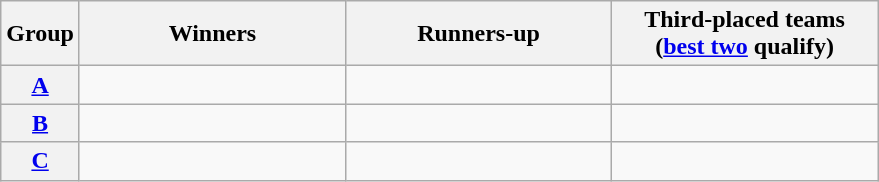<table class=wikitable>
<tr>
<th>Group</th>
<th width="170">Winners</th>
<th width="170">Runners-up</th>
<th width="170">Third-placed teams<br>(<a href='#'>best two</a> qualify)</th>
</tr>
<tr>
<th><a href='#'>A</a></th>
<td></td>
<td></td>
<td></td>
</tr>
<tr>
<th><a href='#'>B</a></th>
<td></td>
<td></td>
<td></td>
</tr>
<tr>
<th><a href='#'>C</a></th>
<td></td>
<td></td>
<td></td>
</tr>
</table>
